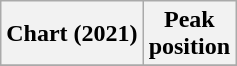<table class="wikitable plainrowheaders" style="text-align:center;">
<tr>
<th>Chart (2021)</th>
<th>Peak<br>position</th>
</tr>
<tr>
</tr>
</table>
